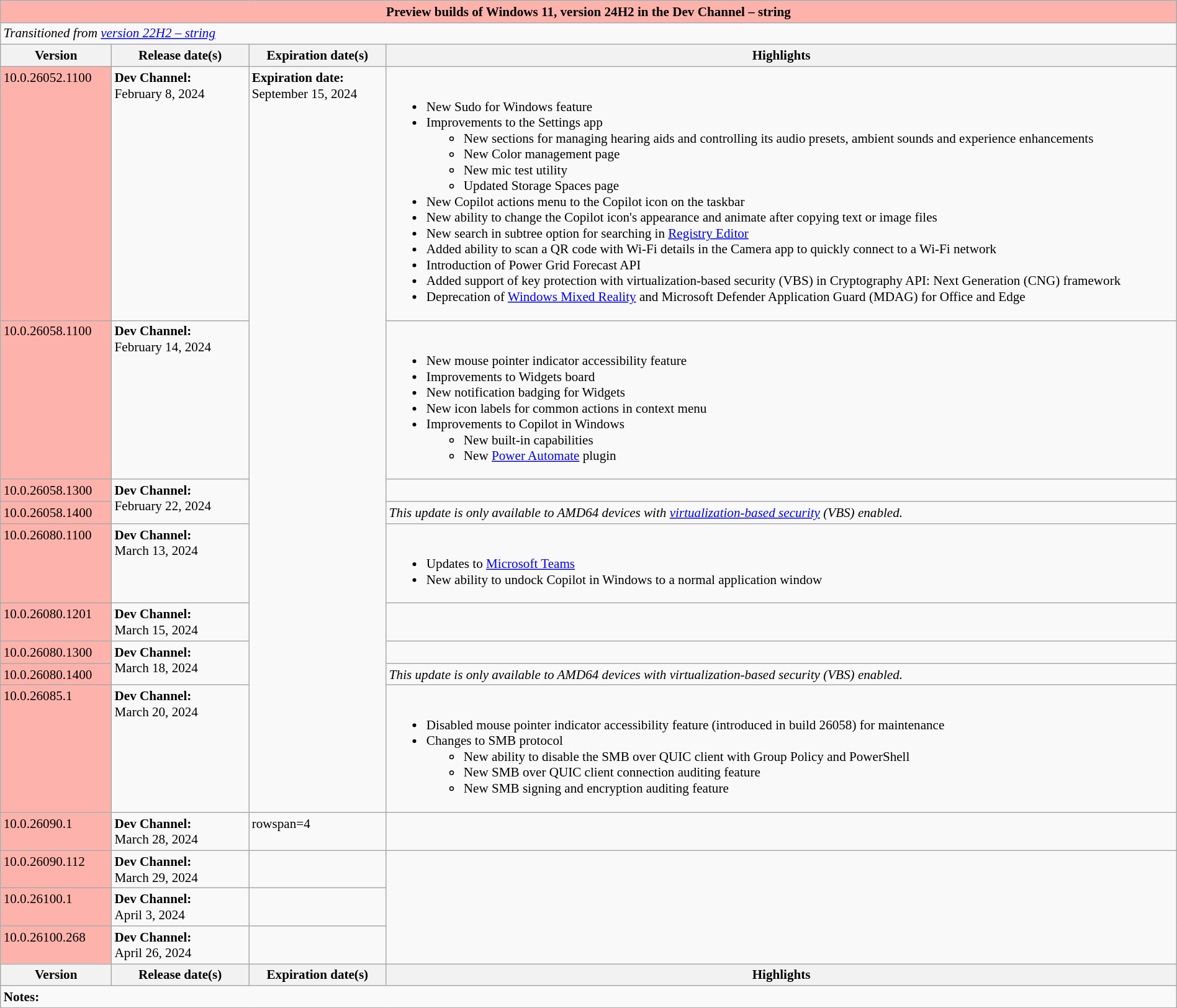<table class="wikitable mw-collapsible mw-collapsed" style=width:100%;font-size:88%>
<tr>
<th colspan=4 style=background:#fdb3ab>Preview builds of Windows 11, version 24H2 in the Dev Channel –  string</th>
</tr>
<tr>
<td colspan=4><em>Transitioned from <a href='#'>version 22H2 –  string</a></em></td>
</tr>
<tr>
<th scope=col style=width:8em>Version</th>
<th scope=col style=width:10em>Release date(s)</th>
<th scope=col style=width:10em>Expiration date(s)</th>
<th scope=col>Highlights</th>
</tr>
<tr valign=top>
<td style=background:#fdb3ab>10.0.26052.1100<br></td>
<td><strong>Dev Channel:</strong><br>February 8, 2024</td>
<td rowspan=9><strong>Expiration date:</strong><br>September 15, 2024</td>
<td><br><ul><li>New Sudo for Windows feature</li><li>Improvements to the Settings app<ul><li>New sections for managing hearing aids and controlling its audio presets, ambient sounds and experience enhancements</li><li>New Color management page</li><li>New mic test utility</li><li>Updated Storage Spaces page</li></ul></li><li>New Copilot actions menu to the Copilot icon on the taskbar</li><li>New ability to change the Copilot icon's appearance and animate after copying text or image files</li><li>New search in subtree option for searching in <a href='#'>Registry Editor</a></li><li>Added ability to scan a QR code with Wi-Fi details in the Camera app to quickly connect to a Wi-Fi network</li><li>Introduction of Power Grid Forecast API</li><li>Added support of key protection with virtualization-based security (VBS) in Cryptography API: Next Generation (CNG) framework</li><li>Deprecation of <a href='#'>Windows Mixed Reality</a> and Microsoft Defender Application Guard (MDAG) for Office and Edge</li></ul></td>
</tr>
<tr valign=top>
<td style=background:#fdb3ab>10.0.26058.1100<br></td>
<td><strong>Dev Channel:</strong><br>February 14, 2024</td>
<td><br><ul><li>New mouse pointer indicator accessibility feature</li><li>Improvements to Widgets board</li><li>New notification badging for Widgets</li><li>New icon labels for common actions in context menu</li><li>Improvements to Copilot in Windows<ul><li>New built-in capabilities</li><li>New <a href='#'>Power Automate</a> plugin</li></ul></li></ul></td>
</tr>
<tr valign=top>
<td style=background:#fdb3ab>10.0.26058.1300<br></td>
<td rowspan=2><strong>Dev Channel:</strong><br>February 22, 2024</td>
<td></td>
</tr>
<tr valign=top>
<td style=background:#fdb3ab>10.0.26058.1400<br></td>
<td><em>This update is only available to AMD64 devices with <a href='#'>virtualization-based security</a> (VBS) enabled.</em></td>
</tr>
<tr valign=top>
<td style=background:#fdb3ab>10.0.26080.1100<br></td>
<td><strong>Dev Channel:</strong><br>March 13, 2024</td>
<td><br><ul><li>Updates to <a href='#'>Microsoft Teams</a></li><li>New ability to undock Copilot in Windows to a normal application window</li></ul></td>
</tr>
<tr valign=top>
<td style=background:#fdb3ab>10.0.26080.1201<br></td>
<td><strong>Dev Channel:</strong><br>March 15, 2024</td>
<td></td>
</tr>
<tr valign=top>
<td style=background:#fdb3ab>10.0.26080.1300<br></td>
<td rowspan=2><strong>Dev Channel:</strong><br>March 18, 2024</td>
<td></td>
</tr>
<tr valign=top>
<td style=background:#fdb3ab>10.0.26080.1400<br></td>
<td><em>This update is only available to AMD64 devices with virtualization-based security (VBS) enabled.</em></td>
</tr>
<tr valign=top>
<td style=background:#fdb3ab>10.0.26085.1<br></td>
<td><strong>Dev Channel:</strong><br>March 20, 2024</td>
<td><br><ul><li>Disabled mouse pointer indicator accessibility feature (introduced in build 26058) for maintenance</li><li>Changes to SMB protocol<ul><li>New ability to disable the SMB over QUIC client with Group Policy and PowerShell</li><li>New SMB over QUIC client connection auditing feature</li><li>New SMB signing and encryption auditing feature</li></ul></li></ul></td>
</tr>
<tr valign=top>
<td style=background:#fdb3ab>10.0.26090.1<br></td>
<td><strong>Dev Channel:</strong><br>March 28, 2024</td>
<td>rowspan=4 </td>
<td></td>
</tr>
<tr valign=top>
<td style=background:#fdb3ab>10.0.26090.112<br></td>
<td><strong>Dev Channel:</strong><br>March 29, 2024</td>
<td></td>
</tr>
<tr valign=top>
<td style=background:#fdb3ab>10.0.26100.1<br></td>
<td><strong>Dev Channel:</strong><br>April 3, 2024</td>
<td></td>
</tr>
<tr valign=top>
<td style=background:#fdb3ab>10.0.26100.268<br></td>
<td><strong>Dev Channel:</strong><br>April 26, 2024</td>
<td></td>
</tr>
<tr>
<th>Version</th>
<th>Release date(s)</th>
<th>Expiration date(s)</th>
<th>Highlights</th>
</tr>
<tr>
<td class="wikitable mw-collapsible" colspan=4 style=text-align:left><strong>Notes:</strong></td>
</tr>
</table>
